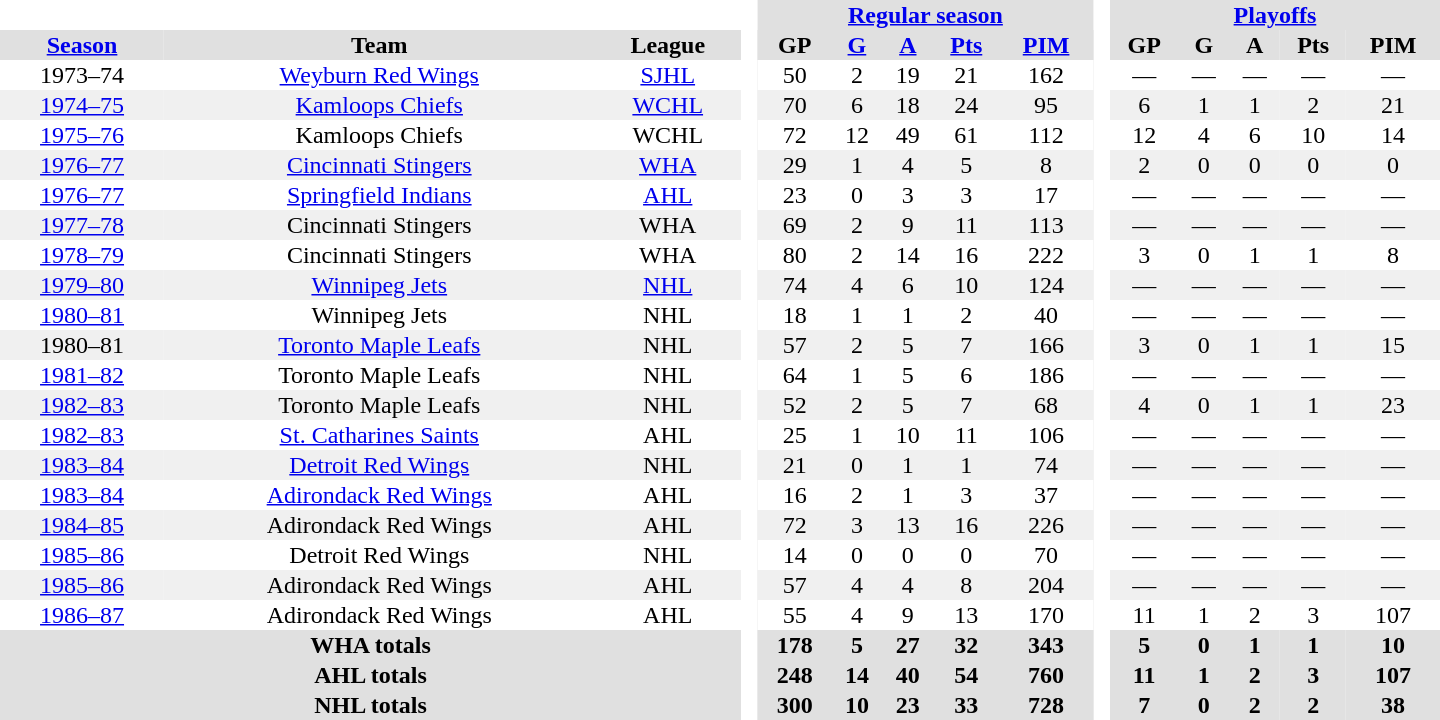<table border="0" cellpadding="1" cellspacing="0" style="text-align:center; width:60em">
<tr bgcolor="#e0e0e0">
<th colspan="3" bgcolor="#ffffff"> </th>
<th rowspan="99" bgcolor="#ffffff"> </th>
<th colspan="5"><a href='#'>Regular season</a></th>
<th rowspan="99" bgcolor="#ffffff"> </th>
<th colspan="5"><a href='#'>Playoffs</a></th>
</tr>
<tr bgcolor="#e0e0e0">
<th><a href='#'>Season</a></th>
<th>Team</th>
<th>League</th>
<th>GP</th>
<th><a href='#'>G</a></th>
<th><a href='#'>A</a></th>
<th><a href='#'>Pts</a></th>
<th><a href='#'>PIM</a></th>
<th>GP</th>
<th>G</th>
<th>A</th>
<th>Pts</th>
<th>PIM</th>
</tr>
<tr>
<td>1973–74</td>
<td><a href='#'>Weyburn Red Wings</a></td>
<td><a href='#'>SJHL</a></td>
<td>50</td>
<td>2</td>
<td>19</td>
<td>21</td>
<td>162</td>
<td>—</td>
<td>—</td>
<td>—</td>
<td>—</td>
<td>—</td>
</tr>
<tr bgcolor="#f0f0f0">
<td><a href='#'>1974–75</a></td>
<td><a href='#'>Kamloops Chiefs</a></td>
<td><a href='#'>WCHL</a></td>
<td>70</td>
<td>6</td>
<td>18</td>
<td>24</td>
<td>95</td>
<td>6</td>
<td>1</td>
<td>1</td>
<td>2</td>
<td>21</td>
</tr>
<tr>
<td><a href='#'>1975–76</a></td>
<td>Kamloops Chiefs</td>
<td>WCHL</td>
<td>72</td>
<td>12</td>
<td>49</td>
<td>61</td>
<td>112</td>
<td>12</td>
<td>4</td>
<td>6</td>
<td>10</td>
<td>14</td>
</tr>
<tr bgcolor="#f0f0f0">
<td><a href='#'>1976–77</a></td>
<td><a href='#'>Cincinnati Stingers</a></td>
<td><a href='#'>WHA</a></td>
<td>29</td>
<td>1</td>
<td>4</td>
<td>5</td>
<td>8</td>
<td>2</td>
<td>0</td>
<td>0</td>
<td>0</td>
<td>0</td>
</tr>
<tr>
<td><a href='#'>1976–77</a></td>
<td><a href='#'>Springfield Indians</a></td>
<td><a href='#'>AHL</a></td>
<td>23</td>
<td>0</td>
<td>3</td>
<td>3</td>
<td>17</td>
<td>—</td>
<td>—</td>
<td>—</td>
<td>—</td>
<td>—</td>
</tr>
<tr bgcolor="#f0f0f0">
<td><a href='#'>1977–78</a></td>
<td>Cincinnati Stingers</td>
<td>WHA</td>
<td>69</td>
<td>2</td>
<td>9</td>
<td>11</td>
<td>113</td>
<td>—</td>
<td>—</td>
<td>—</td>
<td>—</td>
<td>—</td>
</tr>
<tr>
<td><a href='#'>1978–79</a></td>
<td>Cincinnati Stingers</td>
<td>WHA</td>
<td>80</td>
<td>2</td>
<td>14</td>
<td>16</td>
<td>222</td>
<td>3</td>
<td>0</td>
<td>1</td>
<td>1</td>
<td>8</td>
</tr>
<tr bgcolor="#f0f0f0">
<td><a href='#'>1979–80</a></td>
<td><a href='#'>Winnipeg Jets</a></td>
<td><a href='#'>NHL</a></td>
<td>74</td>
<td>4</td>
<td>6</td>
<td>10</td>
<td>124</td>
<td>—</td>
<td>—</td>
<td>—</td>
<td>—</td>
<td>—</td>
</tr>
<tr>
<td><a href='#'>1980–81</a></td>
<td>Winnipeg Jets</td>
<td>NHL</td>
<td>18</td>
<td>1</td>
<td>1</td>
<td>2</td>
<td>40</td>
<td>—</td>
<td>—</td>
<td>—</td>
<td>—</td>
<td>—</td>
</tr>
<tr bgcolor="#f0f0f0">
<td>1980–81</td>
<td><a href='#'>Toronto Maple Leafs</a></td>
<td>NHL</td>
<td>57</td>
<td>2</td>
<td>5</td>
<td>7</td>
<td>166</td>
<td>3</td>
<td>0</td>
<td>1</td>
<td>1</td>
<td>15</td>
</tr>
<tr>
<td><a href='#'>1981–82</a></td>
<td>Toronto Maple Leafs</td>
<td>NHL</td>
<td>64</td>
<td>1</td>
<td>5</td>
<td>6</td>
<td>186</td>
<td>—</td>
<td>—</td>
<td>—</td>
<td>—</td>
<td>—</td>
</tr>
<tr bgcolor="#f0f0f0">
<td><a href='#'>1982–83</a></td>
<td>Toronto Maple Leafs</td>
<td>NHL</td>
<td>52</td>
<td>2</td>
<td>5</td>
<td>7</td>
<td>68</td>
<td>4</td>
<td>0</td>
<td>1</td>
<td>1</td>
<td>23</td>
</tr>
<tr>
<td><a href='#'>1982–83</a></td>
<td><a href='#'>St. Catharines Saints</a></td>
<td>AHL</td>
<td>25</td>
<td>1</td>
<td>10</td>
<td>11</td>
<td>106</td>
<td>—</td>
<td>—</td>
<td>—</td>
<td>—</td>
<td>—</td>
</tr>
<tr bgcolor="#f0f0f0">
<td><a href='#'>1983–84</a></td>
<td><a href='#'>Detroit Red Wings</a></td>
<td>NHL</td>
<td>21</td>
<td>0</td>
<td>1</td>
<td>1</td>
<td>74</td>
<td>—</td>
<td>—</td>
<td>—</td>
<td>—</td>
<td>—</td>
</tr>
<tr>
<td><a href='#'>1983–84</a></td>
<td><a href='#'>Adirondack Red Wings</a></td>
<td>AHL</td>
<td>16</td>
<td>2</td>
<td>1</td>
<td>3</td>
<td>37</td>
<td>—</td>
<td>—</td>
<td>—</td>
<td>—</td>
<td>—</td>
</tr>
<tr bgcolor="#f0f0f0">
<td><a href='#'>1984–85</a></td>
<td>Adirondack Red Wings</td>
<td>AHL</td>
<td>72</td>
<td>3</td>
<td>13</td>
<td>16</td>
<td>226</td>
<td>—</td>
<td>—</td>
<td>—</td>
<td>—</td>
<td>—</td>
</tr>
<tr>
<td><a href='#'>1985–86</a></td>
<td>Detroit Red Wings</td>
<td>NHL</td>
<td>14</td>
<td>0</td>
<td>0</td>
<td>0</td>
<td>70</td>
<td>—</td>
<td>—</td>
<td>—</td>
<td>—</td>
<td>—</td>
</tr>
<tr bgcolor="#f0f0f0">
<td><a href='#'>1985–86</a></td>
<td>Adirondack Red Wings</td>
<td>AHL</td>
<td>57</td>
<td>4</td>
<td>4</td>
<td>8</td>
<td>204</td>
<td>—</td>
<td>—</td>
<td>—</td>
<td>—</td>
<td>—</td>
</tr>
<tr>
<td><a href='#'>1986–87</a></td>
<td>Adirondack Red Wings</td>
<td>AHL</td>
<td>55</td>
<td>4</td>
<td>9</td>
<td>13</td>
<td>170</td>
<td>11</td>
<td>1</td>
<td>2</td>
<td>3</td>
<td>107</td>
</tr>
<tr bgcolor="#e0e0e0">
<th colspan="3">WHA totals</th>
<th>178</th>
<th>5</th>
<th>27</th>
<th>32</th>
<th>343</th>
<th>5</th>
<th>0</th>
<th>1</th>
<th>1</th>
<th>10</th>
</tr>
<tr bgcolor="#e0e0e0">
<th colspan="3">AHL totals</th>
<th>248</th>
<th>14</th>
<th>40</th>
<th>54</th>
<th>760</th>
<th>11</th>
<th>1</th>
<th>2</th>
<th>3</th>
<th>107</th>
</tr>
<tr bgcolor="#e0e0e0">
<th colspan="3">NHL totals</th>
<th>300</th>
<th>10</th>
<th>23</th>
<th>33</th>
<th>728</th>
<th>7</th>
<th>0</th>
<th>2</th>
<th>2</th>
<th>38</th>
</tr>
</table>
